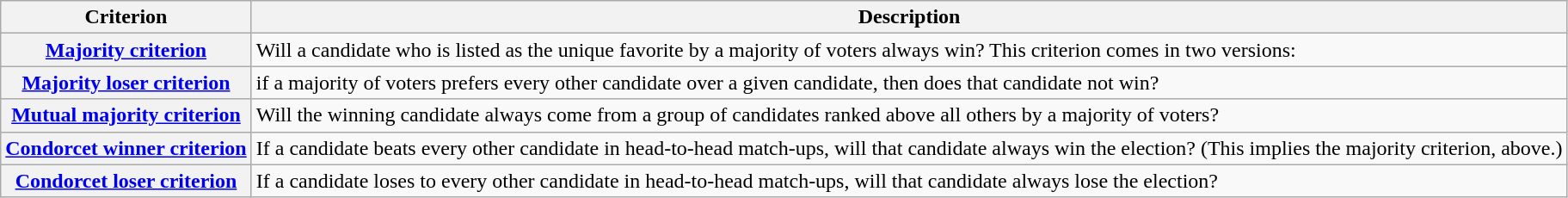<table class="wikitable">
<tr>
<th>Criterion</th>
<th>Description</th>
</tr>
<tr>
<th><a href='#'>Majority criterion</a></th>
<td>Will a candidate who is listed as the unique favorite by a majority of voters always win? This criterion comes in two versions:</td>
</tr>
<tr>
<th><a href='#'>Majority loser criterion</a></th>
<td>if a majority of voters prefers every other candidate over a given candidate, then does that candidate not win?</td>
</tr>
<tr>
<th><a href='#'>Mutual majority criterion</a></th>
<td>Will the winning candidate always come from a group of candidates ranked above all others by a majority of voters?</td>
</tr>
<tr>
<th><a href='#'>Condorcet winner criterion</a></th>
<td>If a candidate beats every other candidate in head-to-head match-ups, will that candidate always win the election? (This implies the majority criterion, above.)</td>
</tr>
<tr>
<th><a href='#'>Condorcet loser criterion</a></th>
<td>If a candidate loses to every other candidate in head-to-head match-ups, will that candidate always lose the election?</td>
</tr>
</table>
